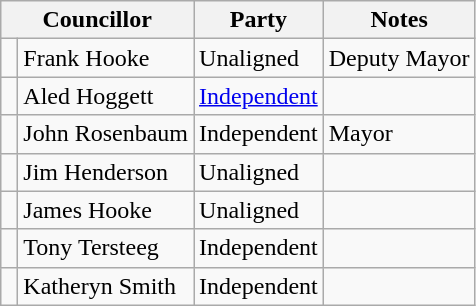<table class="wikitable">
<tr>
<th colspan="2">Councillor</th>
<th>Party</th>
<th>Notes</th>
</tr>
<tr>
<td> </td>
<td>Frank Hooke</td>
<td>Unaligned</td>
<td>Deputy Mayor</td>
</tr>
<tr>
<td> </td>
<td>Aled Hoggett</td>
<td><a href='#'>Independent</a></td>
<td></td>
</tr>
<tr>
<td> </td>
<td>John Rosenbaum</td>
<td>Independent</td>
<td>Mayor</td>
</tr>
<tr>
<td> </td>
<td>Jim Henderson</td>
<td>Unaligned</td>
<td></td>
</tr>
<tr>
<td> </td>
<td>James Hooke</td>
<td>Unaligned</td>
<td></td>
</tr>
<tr>
<td> </td>
<td>Tony Tersteeg</td>
<td>Independent</td>
<td></td>
</tr>
<tr>
<td> </td>
<td>Katheryn Smith</td>
<td>Independent</td>
<td></td>
</tr>
</table>
